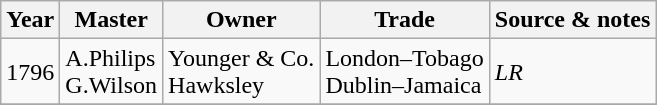<table class=" wikitable">
<tr>
<th>Year</th>
<th>Master</th>
<th>Owner</th>
<th>Trade</th>
<th>Source & notes</th>
</tr>
<tr>
<td>1796</td>
<td>A.Philips<br>G.Wilson</td>
<td>Younger & Co.<br>Hawksley</td>
<td>London–Tobago<br>Dublin–Jamaica</td>
<td><em>LR</em></td>
</tr>
<tr>
</tr>
</table>
